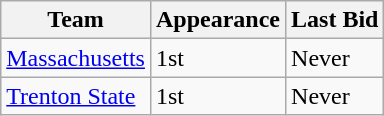<table class="wikitable sortable">
<tr>
<th>Team</th>
<th>Appearance</th>
<th>Last Bid</th>
</tr>
<tr>
<td><a href='#'>Massachusetts</a></td>
<td>1st</td>
<td>Never</td>
</tr>
<tr>
<td><a href='#'>Trenton State</a></td>
<td>1st</td>
<td>Never</td>
</tr>
</table>
